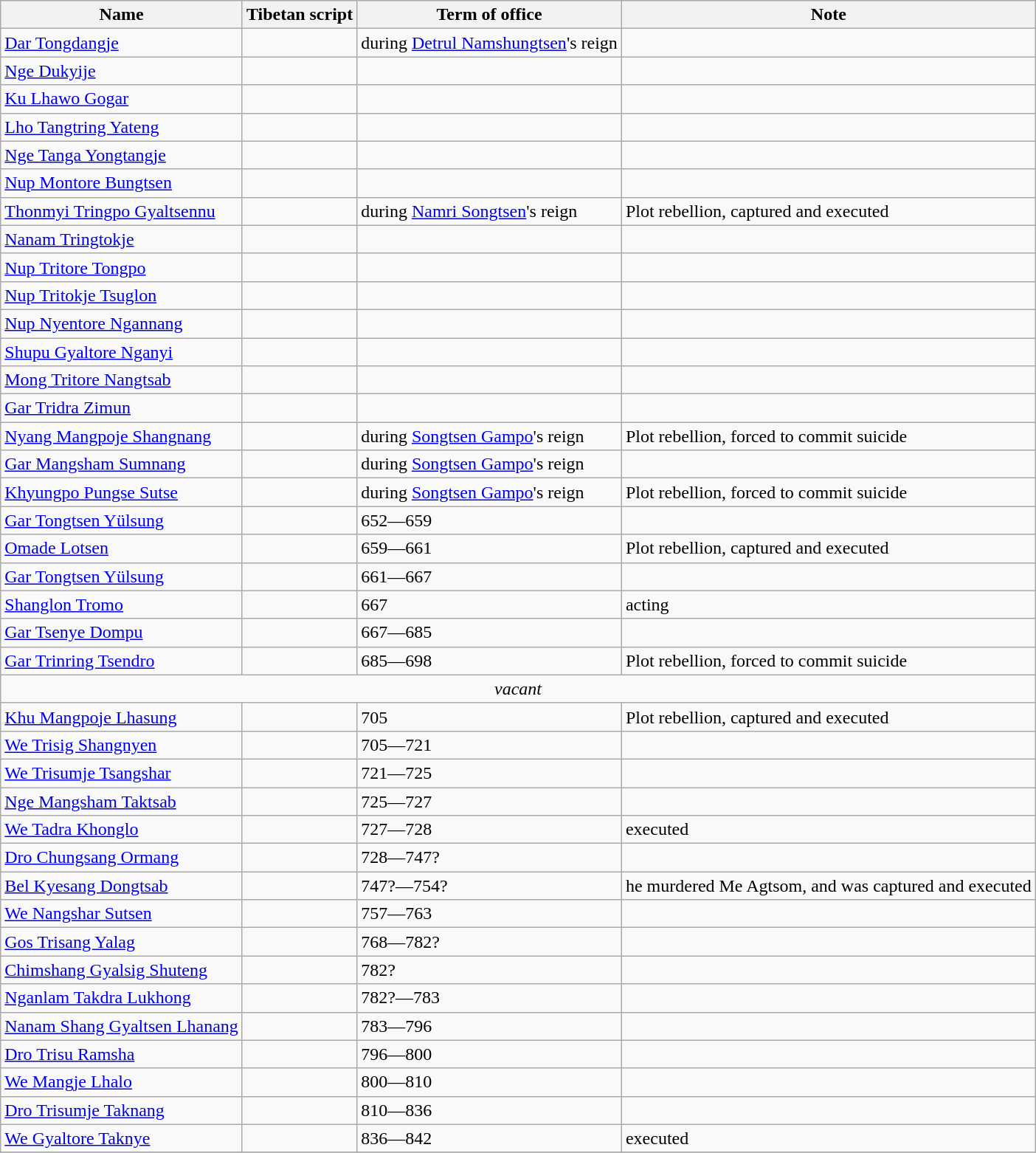<table class="wikitable">
<tr>
<th>Name</th>
<th>Tibetan script</th>
<th>Term of office</th>
<th>Note</th>
</tr>
<tr>
<td><a href='#'>Dar Tongdangje</a></td>
<td></td>
<td>during <a href='#'>Detrul Namshungtsen</a>'s reign</td>
<td></td>
</tr>
<tr>
<td><a href='#'>Nge Dukyije</a></td>
<td></td>
<td></td>
<td></td>
</tr>
<tr>
<td><a href='#'>Ku Lhawo Gogar</a></td>
<td></td>
<td></td>
<td></td>
</tr>
<tr>
<td><a href='#'>Lho Tangtring Yateng</a></td>
<td></td>
<td></td>
<td></td>
</tr>
<tr>
<td><a href='#'>Nge Tanga Yongtangje</a></td>
<td></td>
<td></td>
<td></td>
</tr>
<tr>
<td><a href='#'>Nup Montore Bungtsen</a></td>
<td></td>
<td></td>
<td></td>
</tr>
<tr>
<td><a href='#'>Thonmyi Tringpo Gyaltsennu</a></td>
<td></td>
<td>during <a href='#'>Namri Songtsen</a>'s reign</td>
<td>Plot rebellion, captured and executed</td>
</tr>
<tr>
<td><a href='#'>Nanam Tringtokje</a></td>
<td></td>
<td></td>
<td></td>
</tr>
<tr>
<td><a href='#'>Nup Tritore Tongpo</a></td>
<td></td>
<td></td>
<td></td>
</tr>
<tr>
<td><a href='#'>Nup Tritokje Tsuglon</a></td>
<td></td>
<td></td>
<td></td>
</tr>
<tr>
<td><a href='#'>Nup Nyentore Ngannang</a></td>
<td></td>
<td></td>
<td></td>
</tr>
<tr>
<td><a href='#'>Shupu Gyaltore Nganyi</a></td>
<td></td>
<td></td>
<td></td>
</tr>
<tr>
<td><a href='#'>Mong Tritore Nangtsab</a></td>
<td></td>
<td></td>
<td></td>
</tr>
<tr>
<td><a href='#'>Gar Tridra Zimun</a></td>
<td></td>
<td></td>
<td></td>
</tr>
<tr>
<td><a href='#'>Nyang Mangpoje Shangnang</a></td>
<td></td>
<td>during <a href='#'>Songtsen Gampo</a>'s reign</td>
<td>Plot rebellion, forced to commit suicide</td>
</tr>
<tr>
<td><a href='#'>Gar Mangsham Sumnang</a></td>
<td></td>
<td>during <a href='#'>Songtsen Gampo</a>'s reign</td>
<td></td>
</tr>
<tr>
<td><a href='#'>Khyungpo Pungse Sutse</a></td>
<td></td>
<td>during <a href='#'>Songtsen Gampo</a>'s reign</td>
<td>Plot rebellion, forced to commit suicide</td>
</tr>
<tr>
<td><a href='#'>Gar Tongtsen Yülsung</a></td>
<td></td>
<td>652—659</td>
<td></td>
</tr>
<tr>
<td><a href='#'>Omade Lotsen</a></td>
<td></td>
<td>659—661</td>
<td>Plot rebellion, captured and executed</td>
</tr>
<tr>
<td><a href='#'>Gar Tongtsen Yülsung</a></td>
<td></td>
<td>661—667</td>
<td></td>
</tr>
<tr>
<td><a href='#'>Shanglon Tromo</a></td>
<td></td>
<td>667</td>
<td>acting</td>
</tr>
<tr>
<td><a href='#'>Gar Tsenye Dompu</a></td>
<td></td>
<td>667—685</td>
<td></td>
</tr>
<tr>
<td><a href='#'>Gar Trinring Tsendro</a></td>
<td></td>
<td>685—698</td>
<td>Plot rebellion, forced to commit suicide</td>
</tr>
<tr>
<td colspan="5" style="text-align:center;"><em>vacant</em></td>
</tr>
<tr>
<td><a href='#'>Khu Mangpoje Lhasung</a></td>
<td></td>
<td>705</td>
<td>Plot rebellion, captured and executed</td>
</tr>
<tr>
<td><a href='#'>We Trisig Shangnyen</a></td>
<td></td>
<td>705—721</td>
<td></td>
</tr>
<tr>
<td><a href='#'>We Trisumje Tsangshar</a></td>
<td></td>
<td>721—725</td>
<td></td>
</tr>
<tr>
<td><a href='#'>Nge Mangsham Taktsab</a></td>
<td></td>
<td>725—727</td>
<td></td>
</tr>
<tr>
<td><a href='#'>We Tadra Khonglo</a></td>
<td></td>
<td>727—728</td>
<td>executed</td>
</tr>
<tr>
<td><a href='#'>Dro Chungsang Ormang</a></td>
<td></td>
<td>728—747?</td>
<td></td>
</tr>
<tr>
<td><a href='#'>Bel Kyesang Dongtsab</a></td>
<td></td>
<td>747?—754?</td>
<td>he murdered Me Agtsom, and was captured and executed</td>
</tr>
<tr>
<td><a href='#'>We Nangshar Sutsen</a></td>
<td></td>
<td>757—763</td>
<td></td>
</tr>
<tr>
<td><a href='#'>Gos Trisang Yalag</a></td>
<td></td>
<td>768—782?</td>
<td></td>
</tr>
<tr>
<td><a href='#'>Chimshang Gyalsig Shuteng</a></td>
<td></td>
<td>782?</td>
<td></td>
</tr>
<tr>
<td><a href='#'>Nganlam Takdra Lukhong</a></td>
<td></td>
<td>782?—783</td>
<td></td>
</tr>
<tr>
<td><a href='#'>Nanam Shang Gyaltsen Lhanang</a></td>
<td></td>
<td>783—796</td>
<td></td>
</tr>
<tr>
<td><a href='#'>Dro Trisu Ramsha</a></td>
<td></td>
<td>796—800</td>
<td></td>
</tr>
<tr>
<td><a href='#'>We Mangje Lhalo</a></td>
<td></td>
<td>800—810</td>
<td></td>
</tr>
<tr>
<td><a href='#'>Dro Trisumje Taknang</a></td>
<td></td>
<td>810—836</td>
<td></td>
</tr>
<tr>
<td><a href='#'>We Gyaltore Taknye</a></td>
<td></td>
<td>836—842</td>
<td>executed</td>
</tr>
<tr>
</tr>
</table>
